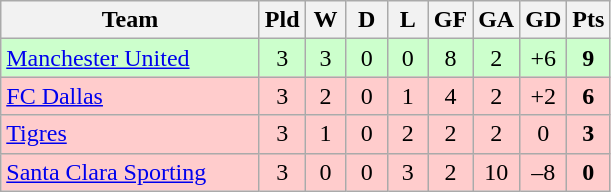<table class="wikitable" style="text-align: center;">
<tr>
<th width=165>Team</th>
<th width=20>Pld</th>
<th width=20>W</th>
<th width=20>D</th>
<th width=20>L</th>
<th width=20>GF</th>
<th width=20>GA</th>
<th width=20>GD</th>
<th width=20>Pts</th>
</tr>
<tr bgcolor= #ccffcc>
<td align=left> <a href='#'>Manchester United</a></td>
<td>3</td>
<td>3</td>
<td>0</td>
<td>0</td>
<td>8</td>
<td>2</td>
<td>+6</td>
<td><strong>9</strong></td>
</tr>
<tr bgcolor= #ffcccc>
<td align=left> <a href='#'>FC Dallas</a></td>
<td>3</td>
<td>2</td>
<td>0</td>
<td>1</td>
<td>4</td>
<td>2</td>
<td>+2</td>
<td><strong>6</strong></td>
</tr>
<tr bgcolor= #ffcccc>
<td align=left> <a href='#'>Tigres</a></td>
<td>3</td>
<td>1</td>
<td>0</td>
<td>2</td>
<td>2</td>
<td>2</td>
<td>0</td>
<td><strong>3</strong></td>
</tr>
<tr bgcolor= #ffcccc>
<td align=left> <a href='#'>Santa Clara Sporting</a></td>
<td>3</td>
<td>0</td>
<td>0</td>
<td>3</td>
<td>2</td>
<td>10</td>
<td>–8</td>
<td><strong>0</strong></td>
</tr>
</table>
